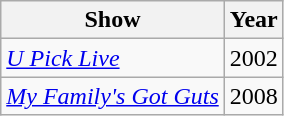<table class="wikitable sortable">
<tr>
<th>Show</th>
<th>Year</th>
</tr>
<tr>
<td><em><a href='#'>U Pick Live</a></em></td>
<td>2002</td>
</tr>
<tr>
<td><em><a href='#'>My Family's Got Guts</a></em></td>
<td>2008</td>
</tr>
</table>
